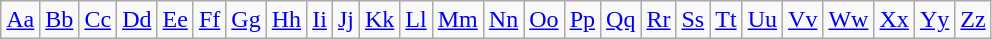<table class="wikitable nounderlines">
<tr style="text-align:center;">
<td><a href='#'>Aa</a></td>
<td><a href='#'>Bb</a></td>
<td><a href='#'>Cc</a></td>
<td><a href='#'>Dd</a></td>
<td><a href='#'>Ee</a></td>
<td><a href='#'>Ff</a></td>
<td><a href='#'>Gg</a></td>
<td><a href='#'>Hh</a></td>
<td><a href='#'>Ii</a></td>
<td><a href='#'>Jj</a></td>
<td><a href='#'>Kk</a></td>
<td><a href='#'>Ll</a></td>
<td><a href='#'>Mm</a></td>
<td><a href='#'>Nn</a></td>
<td><a href='#'>Oo</a></td>
<td><a href='#'>Pp</a></td>
<td><a href='#'>Qq</a></td>
<td><a href='#'>Rr</a></td>
<td><a href='#'>Ss</a></td>
<td><a href='#'>Tt</a></td>
<td><a href='#'>Uu</a></td>
<td><a href='#'>Vv</a></td>
<td><a href='#'>Ww</a></td>
<td><a href='#'>Xx</a></td>
<td><a href='#'>Yy</a></td>
<td><a href='#'>Zz</a></td>
</tr>
</table>
